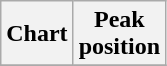<table class="wikitable">
<tr>
<th>Chart</th>
<th>Peak<br>position</th>
</tr>
<tr>
</tr>
</table>
